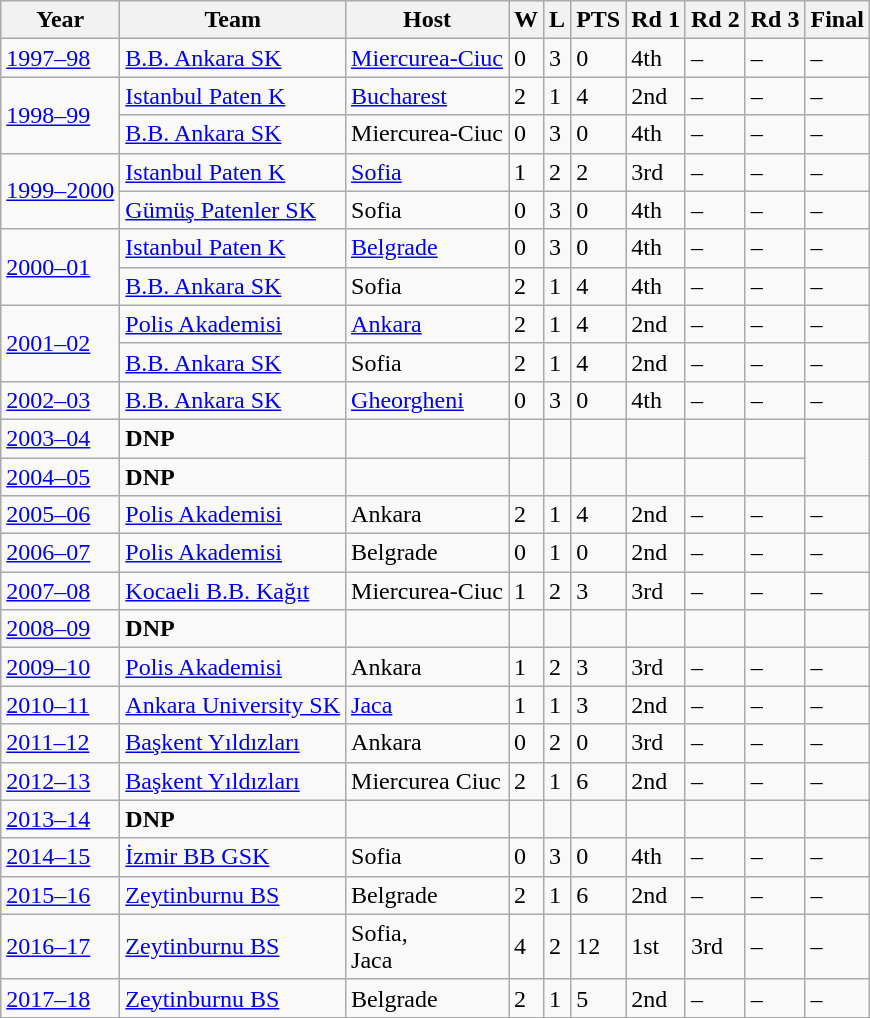<table class="wikitable">
<tr>
<th>Year</th>
<th>Team</th>
<th>Host</th>
<th>W</th>
<th>L</th>
<th>PTS</th>
<th>Rd 1</th>
<th>Rd 2</th>
<th>Rd 3</th>
<th>Final</th>
</tr>
<tr>
<td><a href='#'>1997–98</a></td>
<td><a href='#'>B.B. Ankara SK</a></td>
<td> <a href='#'>Miercurea-Ciuc</a></td>
<td>0</td>
<td>3</td>
<td>0</td>
<td>4th</td>
<td>–</td>
<td>–</td>
<td>–</td>
</tr>
<tr>
<td rowspan=2><a href='#'>1998–99</a></td>
<td><a href='#'>Istanbul Paten K</a></td>
<td> <a href='#'>Bucharest</a></td>
<td>2</td>
<td>1</td>
<td>4</td>
<td>2nd</td>
<td>–</td>
<td>–</td>
<td>–</td>
</tr>
<tr>
<td><a href='#'>B.B. Ankara SK</a></td>
<td> Miercurea-Ciuc</td>
<td>0</td>
<td>3</td>
<td>0</td>
<td>4th</td>
<td>–</td>
<td>–</td>
<td>–</td>
</tr>
<tr>
<td rowspan=2><a href='#'>1999–2000</a></td>
<td><a href='#'>Istanbul Paten K</a></td>
<td> <a href='#'>Sofia</a></td>
<td>1</td>
<td>2</td>
<td>2</td>
<td>3rd</td>
<td>–</td>
<td>–</td>
<td>–</td>
</tr>
<tr>
<td><a href='#'>Gümüş Patenler SK</a></td>
<td> Sofia</td>
<td>0</td>
<td>3</td>
<td>0</td>
<td>4th</td>
<td>–</td>
<td>–</td>
<td>–</td>
</tr>
<tr>
<td rowspan=2><a href='#'>2000–01</a></td>
<td><a href='#'>Istanbul Paten K</a></td>
<td> <a href='#'>Belgrade</a></td>
<td>0</td>
<td>3</td>
<td>0</td>
<td>4th</td>
<td>–</td>
<td>–</td>
<td>–</td>
</tr>
<tr>
<td><a href='#'>B.B. Ankara SK</a></td>
<td> Sofia</td>
<td>2</td>
<td>1</td>
<td>4</td>
<td>4th</td>
<td>–</td>
<td>–</td>
<td>–</td>
</tr>
<tr>
<td rowspan=2><a href='#'>2001–02</a></td>
<td><a href='#'>Polis Akademisi</a></td>
<td> <a href='#'>Ankara</a></td>
<td>2</td>
<td>1</td>
<td>4</td>
<td>2nd</td>
<td>–</td>
<td>–</td>
<td>–</td>
</tr>
<tr>
<td><a href='#'>B.B. Ankara SK</a></td>
<td> Sofia</td>
<td>2</td>
<td>1</td>
<td>4</td>
<td>2nd</td>
<td>–</td>
<td>–</td>
<td>–</td>
</tr>
<tr>
<td><a href='#'>2002–03</a></td>
<td><a href='#'>B.B. Ankara SK</a></td>
<td> <a href='#'>Gheorgheni</a></td>
<td>0</td>
<td>3</td>
<td>0</td>
<td>4th</td>
<td>–</td>
<td>–</td>
<td>–</td>
</tr>
<tr>
<td><a href='#'>2003–04</a></td>
<td><strong>DNP</strong></td>
<td></td>
<td></td>
<td></td>
<td></td>
<td></td>
<td></td>
<td></td>
</tr>
<tr>
<td><a href='#'>2004–05</a></td>
<td><strong>DNP</strong></td>
<td></td>
<td></td>
<td></td>
<td></td>
<td></td>
<td></td>
<td></td>
</tr>
<tr>
<td><a href='#'>2005–06</a></td>
<td><a href='#'>Polis Akademisi</a></td>
<td> Ankara</td>
<td>2</td>
<td>1</td>
<td>4</td>
<td>2nd</td>
<td>–</td>
<td>–</td>
<td>–</td>
</tr>
<tr>
<td><a href='#'>2006–07</a></td>
<td><a href='#'>Polis Akademisi</a></td>
<td> Belgrade</td>
<td>0</td>
<td>1</td>
<td>0</td>
<td>2nd</td>
<td>–</td>
<td>–</td>
<td>–</td>
</tr>
<tr>
<td><a href='#'>2007–08</a></td>
<td><a href='#'>Kocaeli B.B. Kağıt</a></td>
<td> Miercurea-Ciuc</td>
<td>1</td>
<td>2</td>
<td>3</td>
<td>3rd</td>
<td>–</td>
<td>–</td>
<td>–</td>
</tr>
<tr>
<td><a href='#'>2008–09</a></td>
<td><strong>DNP</strong></td>
<td></td>
<td></td>
<td></td>
<td></td>
<td></td>
<td></td>
<td></td>
</tr>
<tr>
<td><a href='#'>2009–10</a></td>
<td><a href='#'>Polis Akademisi</a></td>
<td> Ankara</td>
<td>1</td>
<td>2</td>
<td>3</td>
<td>3rd</td>
<td>–</td>
<td>–</td>
<td>–</td>
</tr>
<tr>
<td><a href='#'>2010–11</a></td>
<td><a href='#'>Ankara University SK</a></td>
<td> <a href='#'>Jaca</a></td>
<td>1</td>
<td>1</td>
<td>3</td>
<td>2nd</td>
<td>–</td>
<td>–</td>
<td>–</td>
</tr>
<tr>
<td><a href='#'>2011–12</a></td>
<td><a href='#'>Başkent Yıldızları</a></td>
<td> Ankara</td>
<td>0</td>
<td>2</td>
<td>0</td>
<td>3rd</td>
<td>–</td>
<td>–</td>
<td>–</td>
</tr>
<tr>
<td><a href='#'>2012–13</a></td>
<td><a href='#'>Başkent Yıldızları</a></td>
<td> Miercurea Ciuc</td>
<td>2</td>
<td>1</td>
<td>6</td>
<td>2nd</td>
<td>–</td>
<td>–</td>
<td>–</td>
</tr>
<tr>
<td><a href='#'>2013–14</a></td>
<td><strong>DNP</strong></td>
<td></td>
<td></td>
<td></td>
<td></td>
<td></td>
<td></td>
<td></td>
</tr>
<tr>
<td><a href='#'>2014–15</a></td>
<td><a href='#'>İzmir BB GSK</a></td>
<td> Sofia</td>
<td>0</td>
<td>3</td>
<td>0</td>
<td>4th</td>
<td>–</td>
<td>–</td>
<td>–</td>
</tr>
<tr>
<td><a href='#'>2015–16</a></td>
<td><a href='#'>Zeytinburnu BS</a></td>
<td> Belgrade</td>
<td>2</td>
<td>1</td>
<td>6</td>
<td>2nd</td>
<td>–</td>
<td>–</td>
<td>–</td>
</tr>
<tr>
<td><a href='#'>2016–17</a></td>
<td><a href='#'>Zeytinburnu BS</a></td>
<td> Sofia,<br> Jaca</td>
<td>4</td>
<td>2</td>
<td>12</td>
<td>1st</td>
<td>3rd</td>
<td>–</td>
<td>–</td>
</tr>
<tr>
<td><a href='#'>2017–18</a></td>
<td><a href='#'>Zeytinburnu BS</a></td>
<td> Belgrade</td>
<td>2</td>
<td>1</td>
<td>5</td>
<td>2nd</td>
<td>–</td>
<td>–</td>
<td>–</td>
</tr>
<tr>
</tr>
</table>
